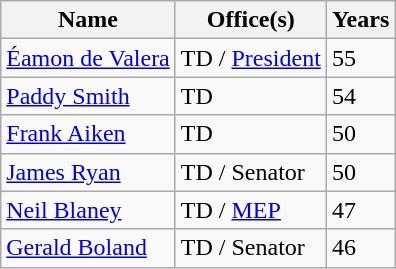<table class="wikitable">
<tr>
<th>Name</th>
<th>Office(s)</th>
<th>Years</th>
</tr>
<tr>
<td><a href='#'>Éamon de Valera</a></td>
<td>TD / <a href='#'>President</a></td>
<td>55</td>
</tr>
<tr>
<td><a href='#'>Paddy Smith</a></td>
<td>TD</td>
<td>54</td>
</tr>
<tr>
<td><a href='#'>Frank Aiken</a></td>
<td>TD</td>
<td>50</td>
</tr>
<tr>
<td><a href='#'>James Ryan</a></td>
<td>TD / Senator</td>
<td>50</td>
</tr>
<tr>
<td><a href='#'>Neil Blaney</a></td>
<td>TD / <a href='#'>MEP</a></td>
<td>47</td>
</tr>
<tr>
<td><a href='#'>Gerald Boland</a></td>
<td>TD / Senator</td>
<td>46</td>
</tr>
</table>
